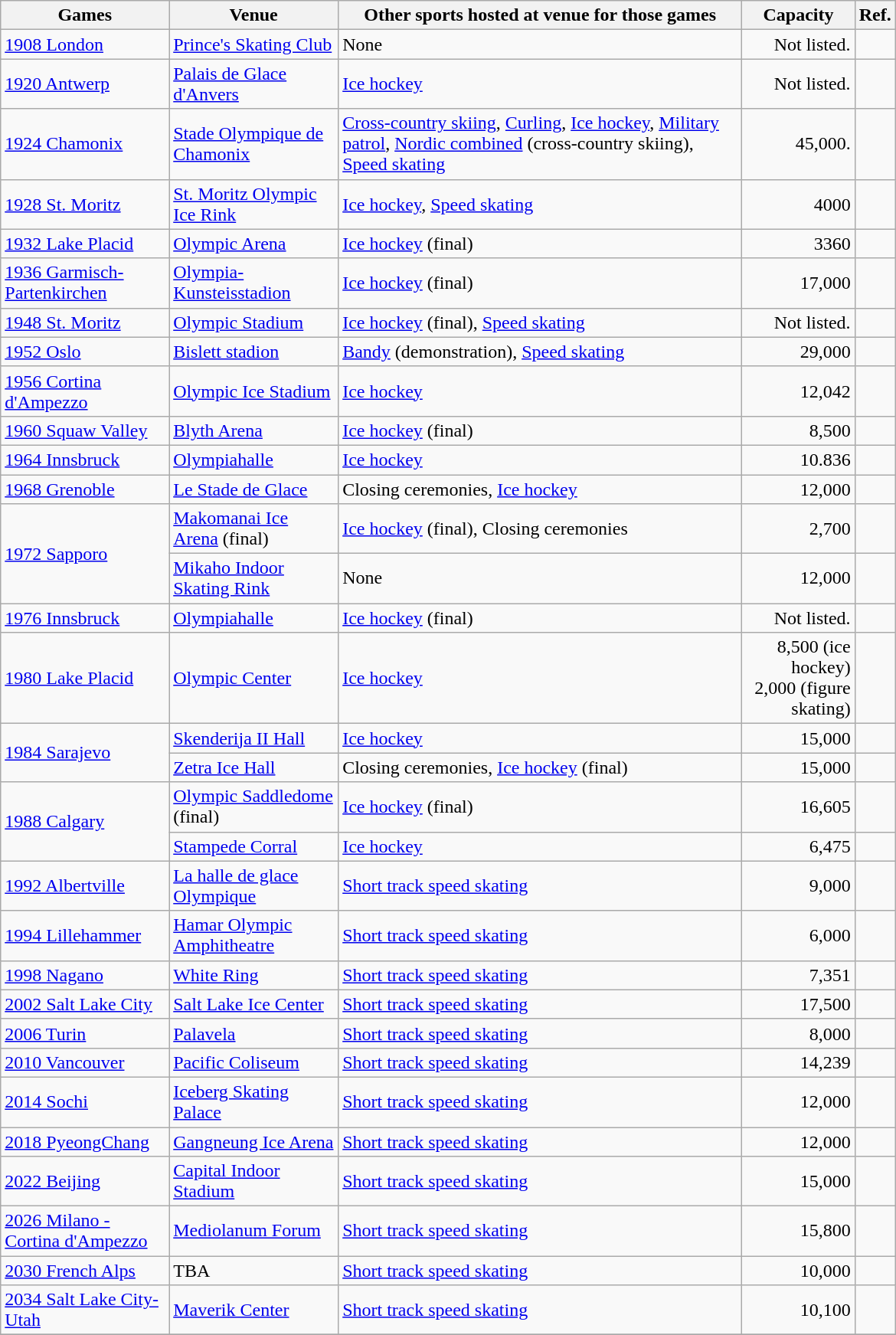<table class="wikitable sortable" width=780px>
<tr>
<th>Games</th>
<th>Venue</th>
<th>Other sports hosted at venue for those games</th>
<th>Capacity</th>
<th>Ref.</th>
</tr>
<tr>
<td><a href='#'>1908 London</a></td>
<td><a href='#'>Prince's Skating Club</a></td>
<td>None</td>
<td align="right">Not listed.</td>
<td align=center></td>
</tr>
<tr>
<td><a href='#'>1920 Antwerp</a></td>
<td><a href='#'>Palais de Glace d'Anvers</a></td>
<td><a href='#'>Ice hockey</a></td>
<td align="right">Not listed.</td>
<td align=center></td>
</tr>
<tr>
<td><a href='#'>1924 Chamonix</a></td>
<td><a href='#'>Stade Olympique de Chamonix</a></td>
<td><a href='#'>Cross-country skiing</a>, <a href='#'>Curling</a>, <a href='#'>Ice hockey</a>, <a href='#'>Military patrol</a>, <a href='#'>Nordic combined</a> (cross-country skiing), <a href='#'>Speed skating</a></td>
<td align="right">45,000.</td>
<td align=center></td>
</tr>
<tr>
<td><a href='#'>1928 St. Moritz</a></td>
<td><a href='#'>St. Moritz Olympic Ice Rink</a></td>
<td><a href='#'>Ice hockey</a>, <a href='#'>Speed skating</a></td>
<td align="right">4000</td>
<td align=center></td>
</tr>
<tr>
<td><a href='#'>1932 Lake Placid</a></td>
<td><a href='#'>Olympic Arena</a></td>
<td><a href='#'>Ice hockey</a> (final)</td>
<td align="right">3360</td>
<td align=center></td>
</tr>
<tr>
<td><a href='#'>1936 Garmisch-Partenkirchen</a></td>
<td><a href='#'>Olympia-Kunsteisstadion</a></td>
<td><a href='#'>Ice hockey</a> (final)</td>
<td align="right">17,000</td>
<td align=center></td>
</tr>
<tr>
<td><a href='#'>1948 St. Moritz</a></td>
<td><a href='#'>Olympic Stadium</a></td>
<td><a href='#'>Ice hockey</a> (final), <a href='#'>Speed skating</a></td>
<td align="right">Not listed.</td>
<td align=center></td>
</tr>
<tr>
<td><a href='#'>1952 Oslo</a></td>
<td><a href='#'>Bislett stadion</a></td>
<td><a href='#'>Bandy</a> (demonstration), <a href='#'>Speed skating</a></td>
<td align="right">29,000</td>
<td align=center></td>
</tr>
<tr>
<td><a href='#'>1956 Cortina d'Ampezzo</a></td>
<td><a href='#'>Olympic Ice Stadium</a></td>
<td><a href='#'>Ice hockey</a></td>
<td align="right">12,042</td>
<td align=center></td>
</tr>
<tr>
<td><a href='#'>1960 Squaw Valley</a></td>
<td><a href='#'>Blyth Arena</a></td>
<td><a href='#'>Ice hockey</a> (final)</td>
<td align="right">8,500</td>
<td align=center></td>
</tr>
<tr>
<td><a href='#'>1964 Innsbruck</a></td>
<td><a href='#'>Olympiahalle</a></td>
<td><a href='#'>Ice hockey</a></td>
<td align="right">10.836</td>
<td align=center></td>
</tr>
<tr>
<td><a href='#'>1968 Grenoble</a></td>
<td><a href='#'>Le Stade de Glace</a></td>
<td>Closing ceremonies, <a href='#'>Ice hockey</a></td>
<td align="right">12,000</td>
<td align=center></td>
</tr>
<tr>
<td rowspan="2"><a href='#'>1972 Sapporo</a></td>
<td><a href='#'>Makomanai Ice Arena</a> (final)</td>
<td><a href='#'>Ice hockey</a> (final), Closing ceremonies</td>
<td align="right">2,700</td>
<td align=center></td>
</tr>
<tr>
<td><a href='#'>Mikaho Indoor Skating Rink</a></td>
<td>None</td>
<td align="right">12,000</td>
<td align=center></td>
</tr>
<tr>
<td><a href='#'>1976 Innsbruck</a></td>
<td><a href='#'>Olympiahalle</a></td>
<td><a href='#'>Ice hockey</a> (final)</td>
<td align="right">Not listed.</td>
<td align=center></td>
</tr>
<tr>
<td><a href='#'>1980 Lake Placid</a></td>
<td><a href='#'>Olympic Center</a></td>
<td><a href='#'>Ice hockey</a></td>
<td align="right">8,500 (ice hockey)<br>2,000 (figure skating)</td>
<td align=center></td>
</tr>
<tr>
<td rowspan="2"><a href='#'>1984 Sarajevo</a></td>
<td><a href='#'>Skenderija II Hall</a></td>
<td><a href='#'>Ice hockey</a></td>
<td align="right">15,000</td>
<td align=center></td>
</tr>
<tr>
<td><a href='#'>Zetra Ice Hall</a></td>
<td>Closing ceremonies, <a href='#'>Ice hockey</a> (final)</td>
<td align="right">15,000</td>
<td align=center></td>
</tr>
<tr>
<td rowspan="2"><a href='#'>1988 Calgary</a></td>
<td><a href='#'>Olympic Saddledome</a> (final)</td>
<td><a href='#'>Ice hockey</a> (final)</td>
<td align="right">16,605</td>
<td align=center></td>
</tr>
<tr>
<td><a href='#'>Stampede Corral</a></td>
<td><a href='#'>Ice hockey</a></td>
<td align="right">6,475</td>
<td align=center></td>
</tr>
<tr>
<td><a href='#'>1992 Albertville</a></td>
<td><a href='#'>La halle de glace Olympique</a></td>
<td><a href='#'>Short track speed skating</a></td>
<td align="right">9,000</td>
<td align=center></td>
</tr>
<tr>
<td><a href='#'>1994 Lillehammer</a></td>
<td><a href='#'>Hamar Olympic Amphitheatre</a></td>
<td><a href='#'>Short track speed skating</a></td>
<td align="right">6,000</td>
<td align=center></td>
</tr>
<tr>
<td><a href='#'>1998 Nagano</a></td>
<td><a href='#'>White Ring</a></td>
<td><a href='#'>Short track speed skating</a></td>
<td align="right">7,351</td>
<td align=center></td>
</tr>
<tr>
<td><a href='#'>2002 Salt Lake City</a></td>
<td><a href='#'>Salt Lake Ice Center</a></td>
<td><a href='#'>Short track speed skating</a></td>
<td align="right">17,500</td>
<td align=center></td>
</tr>
<tr>
<td><a href='#'>2006 Turin</a></td>
<td><a href='#'>Palavela</a></td>
<td><a href='#'>Short track speed skating</a></td>
<td align="right">8,000</td>
<td align=center></td>
</tr>
<tr>
<td><a href='#'>2010 Vancouver</a></td>
<td><a href='#'>Pacific Coliseum</a></td>
<td><a href='#'>Short track speed skating</a></td>
<td align="right">14,239</td>
<td align=center></td>
</tr>
<tr>
<td><a href='#'>2014 Sochi</a></td>
<td><a href='#'>Iceberg Skating Palace</a></td>
<td><a href='#'>Short track speed skating</a></td>
<td align="right">12,000</td>
<td align=center></td>
</tr>
<tr>
<td><a href='#'>2018 PyeongChang</a></td>
<td><a href='#'>Gangneung Ice Arena</a></td>
<td><a href='#'>Short track speed skating</a></td>
<td align="right">12,000</td>
<td align=center></td>
</tr>
<tr>
<td><a href='#'>2022 Beijing</a></td>
<td><a href='#'>Capital Indoor Stadium</a></td>
<td><a href='#'>Short track speed skating</a></td>
<td align="right">15,000</td>
<td></td>
</tr>
<tr>
<td><a href='#'>2026 Milano - Cortina d'Ampezzo</a></td>
<td><a href='#'>Mediolanum Forum</a></td>
<td><a href='#'>Short track speed skating</a></td>
<td align="right">15,800</td>
<td></td>
</tr>
<tr>
<td><a href='#'>2030 French Alps</a></td>
<td>TBA</td>
<td><a href='#'>Short track speed skating</a></td>
<td align="right">10,000</td>
<td></td>
</tr>
<tr>
<td><a href='#'>2034 Salt Lake City-Utah</a></td>
<td><a href='#'>Maverik Center</a></td>
<td><a href='#'>Short track speed skating</a></td>
<td align="right">10,100</td>
<td></td>
</tr>
<tr>
</tr>
</table>
